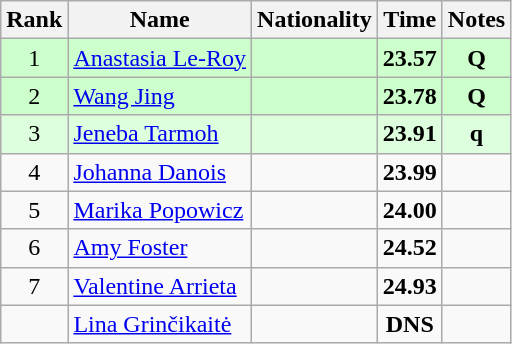<table class="wikitable sortable" style="text-align:center">
<tr>
<th>Rank</th>
<th>Name</th>
<th>Nationality</th>
<th>Time</th>
<th>Notes</th>
</tr>
<tr bgcolor=ccffcc>
<td>1</td>
<td align=left><a href='#'>Anastasia Le-Roy</a></td>
<td align=left></td>
<td><strong>23.57</strong></td>
<td><strong>Q</strong></td>
</tr>
<tr bgcolor=ccffcc>
<td>2</td>
<td align=left><a href='#'>Wang Jing</a></td>
<td align=left></td>
<td><strong>23.78</strong></td>
<td><strong>Q</strong></td>
</tr>
<tr bgcolor=ddffdd>
<td>3</td>
<td align=left><a href='#'>Jeneba Tarmoh</a></td>
<td align=left></td>
<td><strong>23.91</strong></td>
<td><strong>q</strong></td>
</tr>
<tr>
<td>4</td>
<td align=left><a href='#'>Johanna Danois</a></td>
<td align=left></td>
<td><strong>23.99</strong></td>
<td></td>
</tr>
<tr>
<td>5</td>
<td align=left><a href='#'>Marika Popowicz</a></td>
<td align=left></td>
<td><strong>24.00</strong></td>
<td></td>
</tr>
<tr>
<td>6</td>
<td align=left><a href='#'>Amy Foster</a></td>
<td align=left></td>
<td><strong>24.52</strong></td>
<td></td>
</tr>
<tr>
<td>7</td>
<td align=left><a href='#'>Valentine Arrieta</a></td>
<td align=left></td>
<td><strong>24.93</strong></td>
<td></td>
</tr>
<tr>
<td></td>
<td align=left><a href='#'>Lina Grinčikaitė</a></td>
<td align=left></td>
<td><strong>DNS</strong></td>
<td></td>
</tr>
</table>
